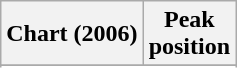<table class="wikitable sortable plainrowheaders" style="text-align:center">
<tr>
<th scope="col">Chart (2006)</th>
<th scope="col">Peak<br>position</th>
</tr>
<tr>
</tr>
<tr>
</tr>
<tr>
</tr>
<tr>
</tr>
<tr>
</tr>
<tr>
</tr>
</table>
